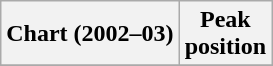<table class="wikitable sortable plainrowheaders">
<tr>
<th>Chart (2002–03)</th>
<th>Peak<br>position</th>
</tr>
<tr>
</tr>
</table>
